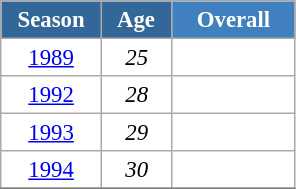<table class="wikitable" style="font-size:95%; text-align:center; border:grey solid 1px; border-collapse:collapse; background:#ffffff;">
<tr>
<th style="background-color:#369; color:white; width:60px;"> Season </th>
<th style="background-color:#369; color:white; width:40px;"> Age </th>
<th style="background-color:#4180be; color:white; width:75px;">Overall</th>
</tr>
<tr>
<td><a href='#'>1989</a></td>
<td><em>25</em></td>
<td></td>
</tr>
<tr>
<td><a href='#'>1992</a></td>
<td><em>28</em></td>
<td></td>
</tr>
<tr>
<td><a href='#'>1993</a></td>
<td><em>29</em></td>
<td></td>
</tr>
<tr>
<td><a href='#'>1994</a></td>
<td><em>30</em></td>
<td></td>
</tr>
<tr>
</tr>
</table>
